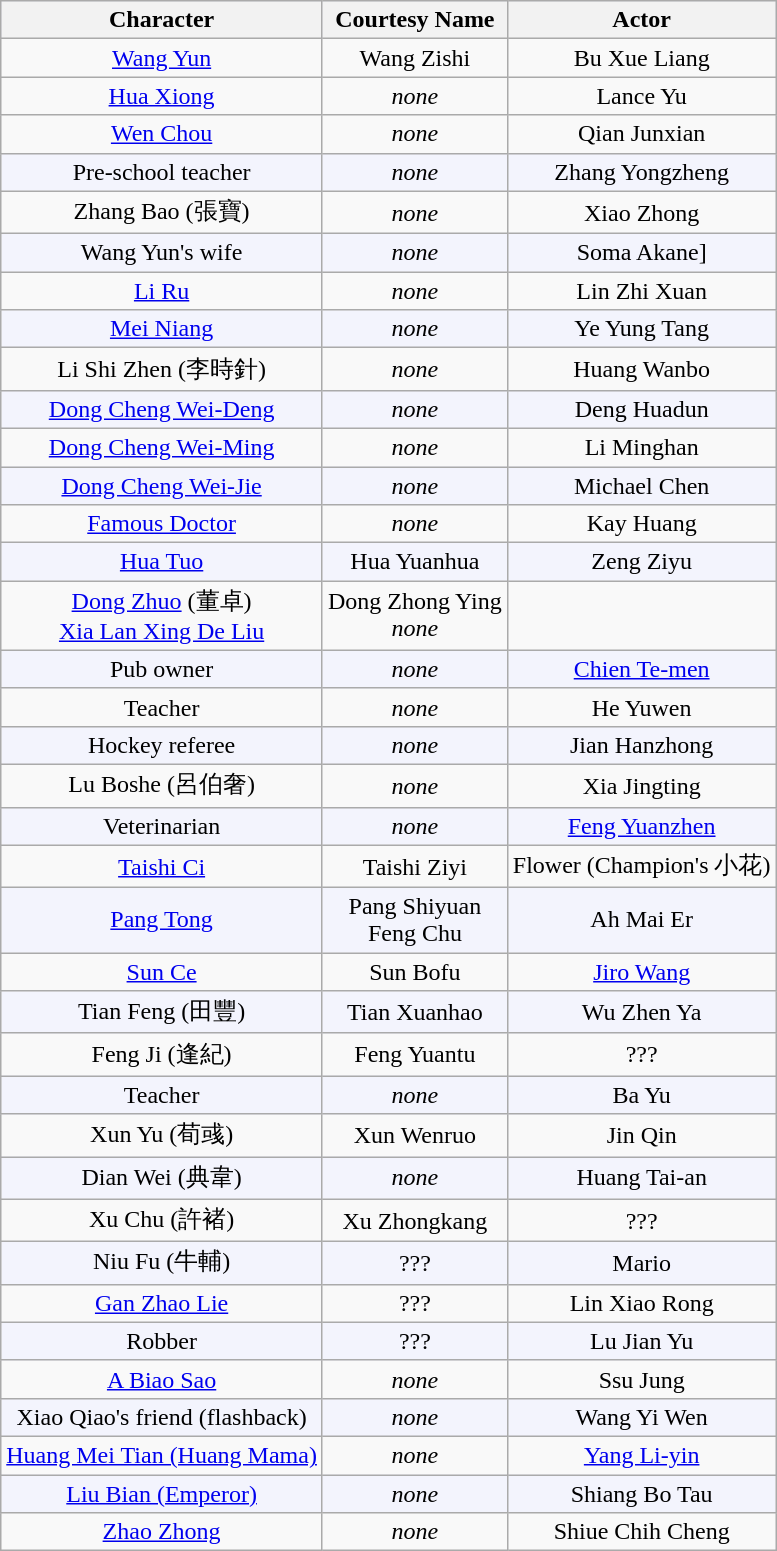<table class="wikitable" style="text-align:center;">
<tr bgcolor="#e6e9ff">
<th>Character</th>
<th>Courtesy Name</th>
<th>Actor</th>
</tr>
<tr>
<td><a href='#'>Wang Yun</a></td>
<td>Wang Zishi</td>
<td>Bu Xue Liang</td>
</tr>
<tr>
<td><a href='#'>Hua Xiong</a></td>
<td><em>none</em></td>
<td>Lance Yu</td>
</tr>
<tr>
<td><a href='#'>Wen Chou</a></td>
<td><em>none</em></td>
<td>Qian Junxian</td>
</tr>
<tr bgcolor="#F3F4FD">
<td>Pre-school teacher</td>
<td><em>none</em></td>
<td>Zhang Yongzheng</td>
</tr>
<tr>
<td>Zhang Bao (張寶)</td>
<td><em>none</em></td>
<td>Xiao Zhong</td>
</tr>
<tr bgcolor="#F3F4FD">
<td>Wang Yun's wife</td>
<td><em>none</em></td>
<td>Soma Akane]</td>
</tr>
<tr>
<td><a href='#'>Li Ru</a></td>
<td><em>none</em></td>
<td>Lin Zhi Xuan</td>
</tr>
<tr bgcolor="#F3F4FD">
<td><a href='#'>Mei Niang</a></td>
<td><em>none</em></td>
<td>Ye Yung Tang</td>
</tr>
<tr>
<td>Li Shi Zhen (李時針)</td>
<td><em>none</em></td>
<td>Huang Wanbo</td>
</tr>
<tr bgcolor="#F3F4FD">
<td><a href='#'>Dong Cheng Wei-Deng</a></td>
<td><em>none</em></td>
<td>Deng Huadun</td>
</tr>
<tr>
<td><a href='#'>Dong Cheng Wei-Ming</a></td>
<td><em>none</em></td>
<td>Li Minghan</td>
</tr>
<tr bgcolor="#F3F4FD">
<td><a href='#'>Dong Cheng Wei-Jie</a></td>
<td><em>none</em></td>
<td>Michael Chen</td>
</tr>
<tr>
<td><a href='#'>Famous Doctor</a></td>
<td><em>none</em></td>
<td>Kay Huang</td>
</tr>
<tr bgcolor="#F3F4FD">
<td><a href='#'>Hua Tuo</a></td>
<td>Hua Yuanhua</td>
<td>Zeng Ziyu</td>
</tr>
<tr>
<td><a href='#'>Dong Zhuo</a> (董卓)<br><a href='#'>Xia Lan Xing De Liu</a></td>
<td>Dong Zhong Ying<br><em>none</em></td>
<td></td>
</tr>
<tr bgcolor="#F3F4FD">
<td>Pub owner</td>
<td><em>none</em></td>
<td><a href='#'>Chien Te-men</a></td>
</tr>
<tr>
<td>Teacher</td>
<td><em>none</em></td>
<td>He Yuwen</td>
</tr>
<tr bgcolor="#F3F4FD">
<td>Hockey referee</td>
<td><em>none</em></td>
<td>Jian Hanzhong</td>
</tr>
<tr>
<td>Lu Boshe (呂伯奢)</td>
<td><em>none</em></td>
<td>Xia Jingting</td>
</tr>
<tr bgcolor="#F3F4FD">
<td>Veterinarian</td>
<td><em>none</em></td>
<td><a href='#'>Feng Yuanzhen</a></td>
</tr>
<tr>
<td><a href='#'>Taishi Ci</a></td>
<td>Taishi Ziyi</td>
<td>Flower (Champion's 小花)</td>
</tr>
<tr bgcolor="#F3F4FD">
<td><a href='#'>Pang Tong</a></td>
<td>Pang Shiyuan <br>Feng Chu</td>
<td>Ah Mai Er</td>
</tr>
<tr>
<td><a href='#'>Sun Ce</a></td>
<td>Sun Bofu</td>
<td><a href='#'>Jiro Wang</a></td>
</tr>
<tr bgcolor="#F3F4FD">
<td>Tian Feng (田豐)</td>
<td>Tian Xuanhao</td>
<td>Wu Zhen Ya</td>
</tr>
<tr>
<td>Feng Ji (逢紀)</td>
<td>Feng Yuantu</td>
<td>???</td>
</tr>
<tr bgcolor="#F3F4FD">
<td>Teacher</td>
<td><em>none</em></td>
<td>Ba Yu</td>
</tr>
<tr>
<td>Xun Yu (荀彧)</td>
<td>Xun Wenruo</td>
<td>Jin Qin</td>
</tr>
<tr bgcolor="#F3F4FD">
<td>Dian Wei (典韋)</td>
<td><em>none</em></td>
<td>Huang Tai-an</td>
</tr>
<tr>
<td>Xu Chu (許褚)</td>
<td>Xu Zhongkang</td>
<td>???</td>
</tr>
<tr bgcolor="#F3F4FD">
<td>Niu Fu (牛輔)</td>
<td>???</td>
<td>Mario</td>
</tr>
<tr>
<td><a href='#'>Gan Zhao Lie</a></td>
<td>???</td>
<td>Lin Xiao Rong</td>
</tr>
<tr bgcolor="#F3F4FD">
<td>Robber</td>
<td>???</td>
<td>Lu Jian Yu</td>
</tr>
<tr>
<td><a href='#'>A Biao Sao</a></td>
<td><em>none</em></td>
<td>Ssu Jung</td>
</tr>
<tr bgcolor="#F3F4FD">
<td>Xiao Qiao's friend (flashback)</td>
<td><em>none</em></td>
<td>Wang Yi Wen</td>
</tr>
<tr>
<td><a href='#'>Huang Mei Tian (Huang Mama)</a></td>
<td><em>none</em></td>
<td><a href='#'>Yang Li-yin</a></td>
</tr>
<tr bgcolor="#F3F4FD">
<td><a href='#'>Liu Bian (Emperor)</a></td>
<td><em>none</em></td>
<td>Shiang Bo Tau</td>
</tr>
<tr>
<td><a href='#'>Zhao Zhong</a></td>
<td><em>none</em></td>
<td>Shiue Chih Cheng</td>
</tr>
</table>
